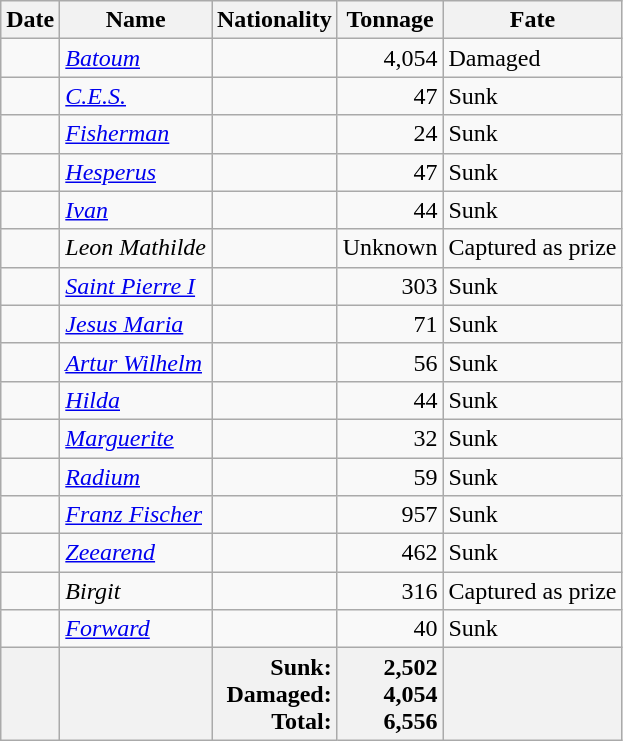<table class="wikitable sortable">
<tr>
<th>Date</th>
<th>Name</th>
<th>Nationality</th>
<th>Tonnage</th>
<th>Fate</th>
</tr>
<tr>
<td align="right"></td>
<td align="left"><a href='#'><em>Batoum</em></a></td>
<td align="left"></td>
<td align="right">4,054</td>
<td align="left">Damaged</td>
</tr>
<tr>
<td align="right"></td>
<td align="left"><a href='#'><em>C.E.S.</em></a></td>
<td align="left"></td>
<td align="right">47</td>
<td align="left">Sunk</td>
</tr>
<tr>
<td align="right"></td>
<td align="left"><a href='#'><em>Fisherman</em></a></td>
<td align="left"></td>
<td align="right">24</td>
<td align="left">Sunk</td>
</tr>
<tr>
<td align="right"></td>
<td align="left"><a href='#'><em>Hesperus</em></a></td>
<td align="left"></td>
<td align="right">47</td>
<td align="left">Sunk</td>
</tr>
<tr>
<td align="right"></td>
<td align="left"><a href='#'><em>Ivan</em></a></td>
<td align="left"></td>
<td align="right">44</td>
<td align="left">Sunk</td>
</tr>
<tr>
<td align="right"></td>
<td align="left"><em>Leon Mathilde</em></td>
<td align="left"></td>
<td align="right">Unknown</td>
<td align="left">Captured as prize</td>
</tr>
<tr>
<td align="right"></td>
<td align="left"><a href='#'><em>Saint Pierre I</em></a></td>
<td align="left"></td>
<td align="right">303</td>
<td align="left">Sunk</td>
</tr>
<tr>
<td align="right"></td>
<td align="left"><a href='#'><em>Jesus Maria</em></a></td>
<td align="left"></td>
<td align="right">71</td>
<td align="left">Sunk</td>
</tr>
<tr>
<td align="right"></td>
<td align="left"><a href='#'><em>Artur Wilhelm</em></a></td>
<td align="left"></td>
<td align="right">56</td>
<td align="left">Sunk</td>
</tr>
<tr>
<td align="right"></td>
<td align="left"><a href='#'><em>Hilda</em></a></td>
<td align="left"></td>
<td align="right">44</td>
<td align="left">Sunk</td>
</tr>
<tr>
<td align="right"></td>
<td align="left"><a href='#'><em>Marguerite</em></a></td>
<td align="left"></td>
<td align="right">32</td>
<td align="left">Sunk</td>
</tr>
<tr>
<td align="right"></td>
<td align="left"><a href='#'><em>Radium</em></a></td>
<td align="left"></td>
<td align="right">59</td>
<td align="left">Sunk</td>
</tr>
<tr>
<td align="right"></td>
<td align="left"><a href='#'><em>Franz Fischer</em></a></td>
<td align="left"></td>
<td align="right">957</td>
<td align="left">Sunk</td>
</tr>
<tr>
<td align="right"></td>
<td align="left"><a href='#'><em>Zeearend</em></a></td>
<td align="left"></td>
<td align="right">462</td>
<td align="left">Sunk</td>
</tr>
<tr>
<td align="right"></td>
<td align="left"><em>Birgit</em></td>
<td align="left"></td>
<td align="right">316</td>
<td align="left">Captured as prize</td>
</tr>
<tr>
<td align="right"></td>
<td align="left"><a href='#'><em>Forward</em></a></td>
<td align="left"></td>
<td align="right">40</td>
<td align="left">Sunk</td>
</tr>
<tr class="sortbottom" style="background: #f2f2f2">
<td></td>
<td></td>
<td align="right"><strong>Sunk:<br>Damaged:<br>Total:</strong></td>
<td align="right"><strong>2,502<br>4,054<br>6,556</strong></td>
<td></td>
</tr>
</table>
